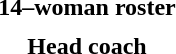<table style="text-align:center; margin-top:2em; margin-left:auto; margin-right:auto">
<tr>
<td><strong>14–woman roster</strong></td>
</tr>
<tr>
<td></td>
</tr>
<tr>
<td><strong>Head coach</strong></td>
</tr>
<tr>
<td></td>
</tr>
</table>
